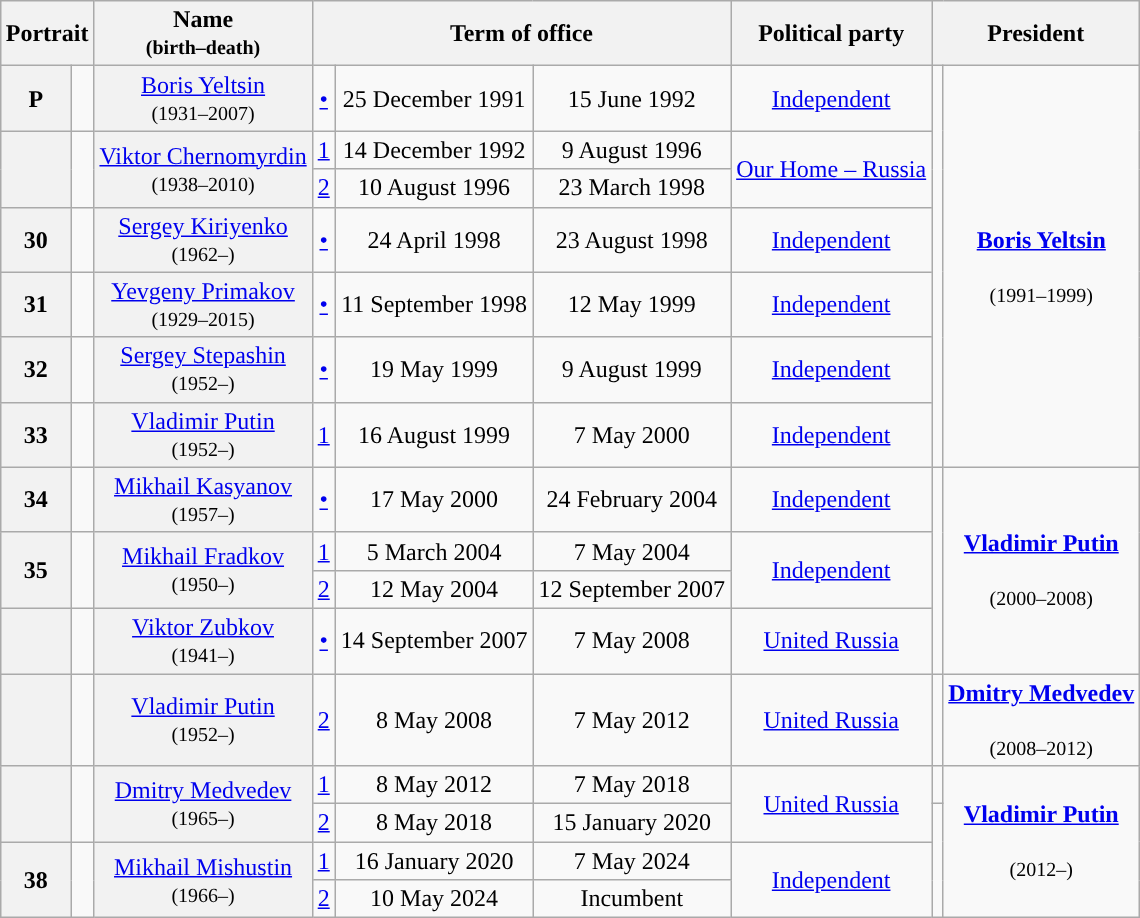<table class="wikitable" style="margin:1em auto; text-align:center;">
<tr>
<th colspan=2>Portrait</th>
<th>Name<br><small>(birth–death)</small></th>
<th colspan=3>Term of office</th>
<th>Political party</th>
<th colspan=2>President</th>
</tr>
<tr>
<th align=center style="background: ">P</th>
<td></td>
<th scope="row" style="font-weight:normal;"><a href='#'>Boris Yeltsin</a><br><small>(1931–2007)</small></th>
<td><a href='#'>•</a></td>
<td>25 December 1991</td>
<td>15 June 1992</td>
<td><a href='#'>Independent</a></td>
<td rowspan=7 align=center style="background: "></td>
<td rowspan=7><strong><a href='#'>Boris Yeltsin</a></strong><br><br><small>(1991–1999)</small></td>
</tr>
<tr>
<th rowspan=2 align=center style="background: "></th>
<td rowspan=2></td>
<th scope="row" style="font-weight:normal;" rowspan=2><a href='#'>Viktor Chernomyrdin</a><br><small>(1938–2010)</small></th>
<td><a href='#'>1</a></td>
<td>14 December 1992</td>
<td>9 August 1996</td>
<td rowspan=2><a href='#'>Our Home – Russia</a></td>
</tr>
<tr>
<td><a href='#'>2</a></td>
<td>10 August 1996</td>
<td>23 March 1998</td>
</tr>
<tr>
<th align=center style="background: ">30</th>
<td></td>
<th scope="row" style="font-weight:normal;"><a href='#'>Sergey Kiriyenko</a><br><small>(1962–)</small></th>
<td><a href='#'>•</a></td>
<td>24 April 1998</td>
<td>23 August 1998</td>
<td><a href='#'>Independent</a></td>
</tr>
<tr>
<th align=center style="background: ">31</th>
<td></td>
<th scope="row" style="font-weight:normal;"><a href='#'>Yevgeny Primakov</a><br><small>(1929–2015)</small></th>
<td><a href='#'>•</a></td>
<td>11 September 1998</td>
<td>12 May 1999</td>
<td><a href='#'>Independent</a></td>
</tr>
<tr>
<th align=center style="background: ">32</th>
<td></td>
<th scope="row" style="font-weight:normal;"><a href='#'>Sergey Stepashin</a><br><small>(1952–)</small></th>
<td><a href='#'>•</a></td>
<td>19 May 1999</td>
<td>9 August 1999</td>
<td><a href='#'>Independent</a></td>
</tr>
<tr>
<th align=center style="background: ">33</th>
<td></td>
<th scope="row" style="font-weight:normal;"><a href='#'>Vladimir Putin</a><br><small>(1952–)</small></th>
<td><a href='#'>1</a></td>
<td>16 August 1999</td>
<td>7 May 2000</td>
<td><a href='#'>Independent</a></td>
</tr>
<tr>
<th align=center style="background: ">34</th>
<td></td>
<th scope="row" style="font-weight:normal;"><a href='#'>Mikhail Kasyanov</a><br><small>(1957–)</small></th>
<td><a href='#'>•</a></td>
<td>17 May 2000</td>
<td>24 February 2004</td>
<td><a href='#'>Independent</a></td>
<td rowspan=4 align=center style="background: "></td>
<td rowspan=4><strong><a href='#'>Vladimir Putin</a></strong><br><br><small>(2000–2008)</small><br></td>
</tr>
<tr>
<th rowspan=2 align=center style="background: ">35</th>
<td rowspan=2></td>
<th rowspan=2 scope="row" style="font-weight:normal;"><a href='#'>Mikhail Fradkov</a><br><small>(1950–)</small></th>
<td><a href='#'>1</a></td>
<td>5 March 2004</td>
<td>7 May 2004</td>
<td rowspan=2><a href='#'>Independent</a></td>
</tr>
<tr>
<td><a href='#'>2</a></td>
<td>12 May 2004</td>
<td>12 September 2007</td>
</tr>
<tr>
<th align=center style="background: "></th>
<td></td>
<th scope="row" style="font-weight:normal;"><a href='#'>Viktor Zubkov</a><br><small>(1941–)</small></th>
<td><a href='#'>•</a></td>
<td>14 September 2007</td>
<td>7 May 2008</td>
<td><a href='#'>United Russia</a></td>
</tr>
<tr>
<th align=center style="background: "></th>
<td></td>
<th scope="row" style="font-weight:normal;"><a href='#'>Vladimir Putin</a><br><small>(1952–)</small></th>
<td><a href='#'>2</a></td>
<td>8 May 2008</td>
<td>7 May 2012</td>
<td><a href='#'>United Russia</a></td>
<td align=center style="background: "></td>
<td><strong><a href='#'>Dmitry Medvedev</a></strong><br><br><small>(2008–2012)</small></td>
</tr>
<tr>
<th rowspan=2 align=center style="background: "></th>
<td rowspan=2></td>
<th rowspan=2 scope="row" style="font-weight:normal;"><a href='#'>Dmitry Medvedev</a><br><small>(1965–)</small></th>
<td><a href='#'>1</a></td>
<td>8 May 2012</td>
<td>7 May 2018</td>
<td rowspan=2><a href='#'>United Russia</a></td>
<td align=center style="background: "></td>
<td rowspan=4><strong><a href='#'>Vladimir Putin</a></strong><br><br><small>(2012–)</small></td>
</tr>
<tr>
<td><a href='#'>2</a></td>
<td>8 May 2018</td>
<td>15 January 2020</td>
<td rowspan=3 align=center style="background: "></td>
</tr>
<tr>
<th rowspan=2 align=center style="background: ">38</th>
<td rowspan=2></td>
<th rowspan=2 scope="row" style="font-weight:normal;"><a href='#'>Mikhail Mishustin</a><br><small>(1966–)</small></th>
<td><a href='#'>1</a></td>
<td>16 January 2020</td>
<td>7 May 2024</td>
<td rowspan=2><a href='#'>Independent</a></td>
</tr>
<tr>
<td><a href='#'>2</a></td>
<td>10 May 2024</td>
<td>Incumbent</td>
</tr>
</table>
